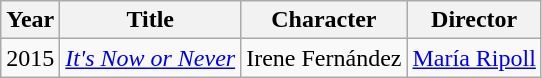<table class="wikitable">
<tr>
<th>Year</th>
<th>Title</th>
<th>Character</th>
<th>Director</th>
</tr>
<tr>
<td>2015</td>
<td><em><a href='#'>It's Now or Never</a></em></td>
<td>Irene Fernández</td>
<td><a href='#'>María Ripoll</a></td>
</tr>
</table>
